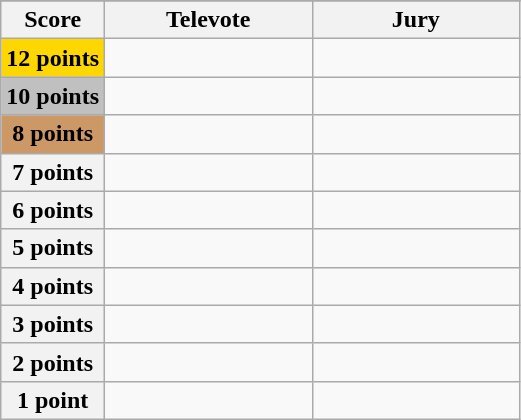<table class="wikitable">
<tr>
</tr>
<tr>
<th scope="col" width="20%">Score</th>
<th scope="col" width="40%">Televote</th>
<th scope="col" width="40%">Jury</th>
</tr>
<tr>
<th scope="row" style="background:gold">12 points</th>
<td></td>
<td></td>
</tr>
<tr>
<th scope="row" style="background:silver">10 points</th>
<td></td>
<td></td>
</tr>
<tr>
<th scope="row" style="background:#CC9966">8 points</th>
<td></td>
<td></td>
</tr>
<tr>
<th scope="row">7 points</th>
<td></td>
<td></td>
</tr>
<tr>
<th scope="row">6 points</th>
<td></td>
<td></td>
</tr>
<tr>
<th scope="row">5 points</th>
<td></td>
<td></td>
</tr>
<tr>
<th scope="row">4 points</th>
<td></td>
<td></td>
</tr>
<tr>
<th scope="row">3 points</th>
<td></td>
<td></td>
</tr>
<tr>
<th scope="row">2 points</th>
<td></td>
<td></td>
</tr>
<tr>
<th scope="row">1 point</th>
<td></td>
<td></td>
</tr>
</table>
